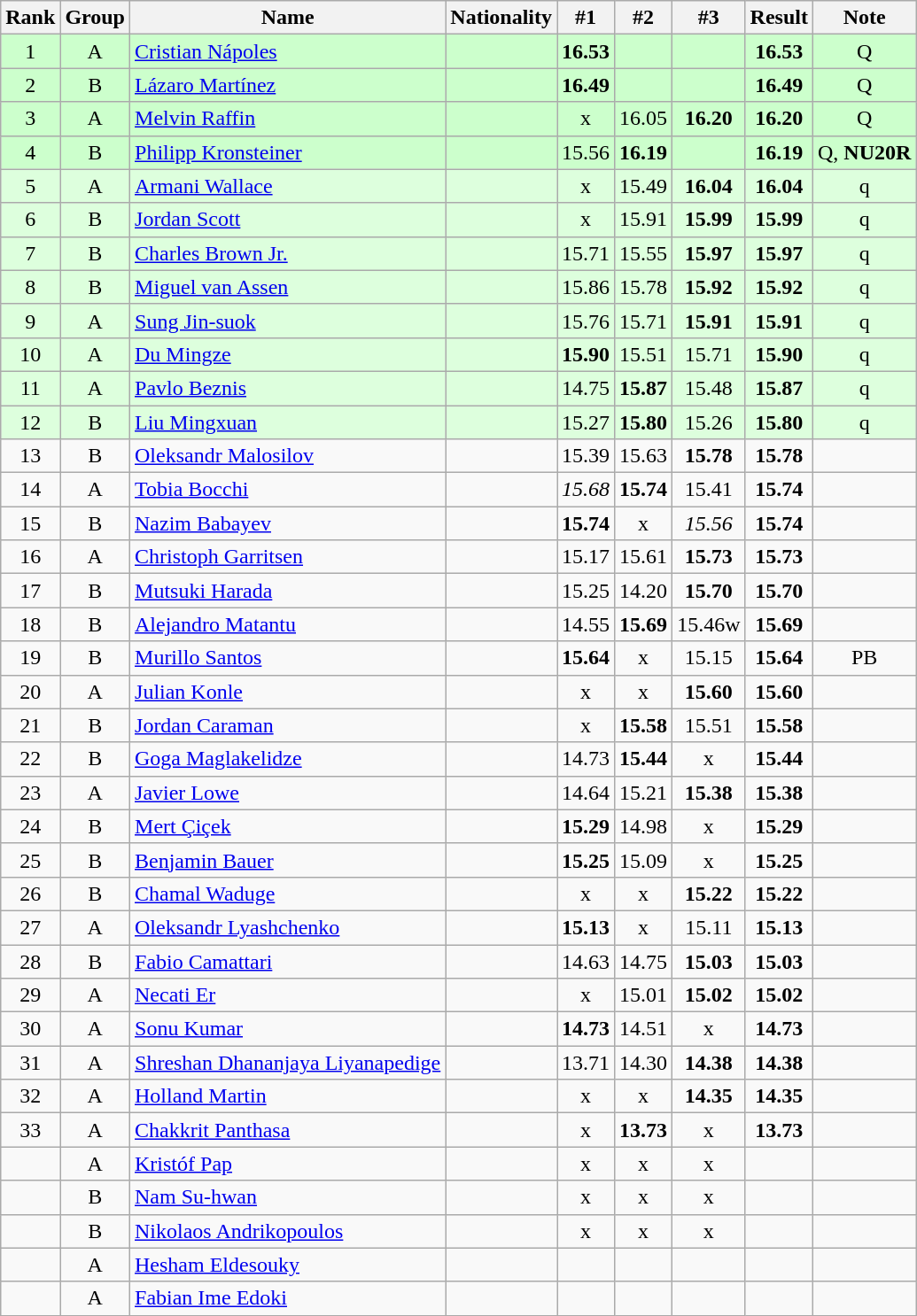<table class="wikitable sortable" style="text-align:center">
<tr>
<th>Rank</th>
<th>Group</th>
<th>Name</th>
<th>Nationality</th>
<th>#1</th>
<th>#2</th>
<th>#3</th>
<th>Result</th>
<th>Note</th>
</tr>
<tr bgcolor=ccffcc>
<td>1</td>
<td>A</td>
<td align=left><a href='#'>Cristian Nápoles</a></td>
<td align=left></td>
<td><strong>16.53</strong></td>
<td></td>
<td></td>
<td><strong>16.53</strong></td>
<td>Q</td>
</tr>
<tr bgcolor=ccffcc>
<td>2</td>
<td>B</td>
<td align=left><a href='#'>Lázaro Martínez</a></td>
<td align=left></td>
<td><strong>16.49</strong></td>
<td></td>
<td></td>
<td><strong>16.49</strong></td>
<td>Q</td>
</tr>
<tr bgcolor=ccffcc>
<td>3</td>
<td>A</td>
<td align=left><a href='#'>Melvin Raffin</a></td>
<td align=left></td>
<td>x</td>
<td>16.05</td>
<td><strong>16.20</strong></td>
<td><strong>16.20</strong></td>
<td>Q</td>
</tr>
<tr bgcolor=ccffcc>
<td>4</td>
<td>B</td>
<td align=left><a href='#'>Philipp Kronsteiner</a></td>
<td align=left></td>
<td>15.56</td>
<td><strong>16.19</strong></td>
<td></td>
<td><strong>16.19</strong></td>
<td>Q, <strong>NU20R</strong></td>
</tr>
<tr bgcolor=ddffdd>
<td>5</td>
<td>A</td>
<td align=left><a href='#'>Armani Wallace</a></td>
<td align=left></td>
<td>x</td>
<td>15.49</td>
<td><strong>16.04</strong></td>
<td><strong>16.04</strong></td>
<td>q</td>
</tr>
<tr bgcolor=ddffdd>
<td>6</td>
<td>B</td>
<td align=left><a href='#'>Jordan Scott</a></td>
<td align=left></td>
<td>x</td>
<td>15.91</td>
<td><strong>15.99</strong></td>
<td><strong>15.99</strong></td>
<td>q</td>
</tr>
<tr bgcolor=ddffdd>
<td>7</td>
<td>B</td>
<td align=left><a href='#'>Charles Brown Jr.</a></td>
<td align=left></td>
<td>15.71</td>
<td>15.55</td>
<td><strong>15.97</strong></td>
<td><strong>15.97</strong></td>
<td>q</td>
</tr>
<tr bgcolor=ddffdd>
<td>8</td>
<td>B</td>
<td align=left><a href='#'>Miguel van Assen</a></td>
<td align=left></td>
<td>15.86</td>
<td>15.78</td>
<td><strong>15.92</strong></td>
<td><strong>15.92</strong></td>
<td>q</td>
</tr>
<tr bgcolor=ddffdd>
<td>9</td>
<td>A</td>
<td align=left><a href='#'>Sung Jin-suok</a></td>
<td align=left></td>
<td>15.76</td>
<td>15.71</td>
<td><strong>15.91</strong></td>
<td><strong>15.91</strong></td>
<td>q</td>
</tr>
<tr bgcolor=ddffdd>
<td>10</td>
<td>A</td>
<td align=left><a href='#'>Du Mingze</a></td>
<td align=left></td>
<td><strong>15.90</strong></td>
<td>15.51</td>
<td>15.71</td>
<td><strong>15.90</strong></td>
<td>q</td>
</tr>
<tr bgcolor=ddffdd>
<td>11</td>
<td>A</td>
<td align=left><a href='#'>Pavlo Beznis</a></td>
<td align=left></td>
<td>14.75</td>
<td><strong>15.87</strong></td>
<td>15.48</td>
<td><strong>15.87</strong></td>
<td>q</td>
</tr>
<tr bgcolor=ddffdd>
<td>12</td>
<td>B</td>
<td align=left><a href='#'>Liu Mingxuan</a></td>
<td align=left></td>
<td>15.27</td>
<td><strong>15.80</strong></td>
<td>15.26</td>
<td><strong>15.80</strong></td>
<td>q</td>
</tr>
<tr>
<td>13</td>
<td>B</td>
<td align=left><a href='#'>Oleksandr Malosilov</a></td>
<td align=left></td>
<td>15.39</td>
<td>15.63</td>
<td><strong>15.78</strong></td>
<td><strong>15.78</strong></td>
<td></td>
</tr>
<tr>
<td>14</td>
<td>A</td>
<td align=left><a href='#'>Tobia Bocchi</a></td>
<td align=left></td>
<td><em>15.68</em></td>
<td><strong>15.74</strong></td>
<td>15.41</td>
<td><strong>15.74</strong></td>
<td></td>
</tr>
<tr>
<td>15</td>
<td>B</td>
<td align=left><a href='#'>Nazim Babayev</a></td>
<td align=left></td>
<td><strong>15.74</strong></td>
<td>x</td>
<td><em>15.56</em></td>
<td><strong>15.74</strong></td>
<td></td>
</tr>
<tr>
<td>16</td>
<td>A</td>
<td align=left><a href='#'>Christoph Garritsen</a></td>
<td align=left></td>
<td>15.17</td>
<td>15.61</td>
<td><strong>15.73</strong></td>
<td><strong>15.73</strong></td>
<td></td>
</tr>
<tr>
<td>17</td>
<td>B</td>
<td align=left><a href='#'>Mutsuki Harada</a></td>
<td align=left></td>
<td>15.25</td>
<td>14.20</td>
<td><strong>15.70</strong></td>
<td><strong>15.70</strong></td>
<td></td>
</tr>
<tr>
<td>18</td>
<td>B</td>
<td align=left><a href='#'>Alejandro Matantu</a></td>
<td align=left></td>
<td>14.55</td>
<td><strong>15.69</strong></td>
<td>15.46w</td>
<td><strong>15.69</strong></td>
<td></td>
</tr>
<tr>
<td>19</td>
<td>B</td>
<td align=left><a href='#'>Murillo Santos</a></td>
<td align=left></td>
<td><strong>15.64</strong></td>
<td>x</td>
<td>15.15</td>
<td><strong>15.64</strong></td>
<td>PB</td>
</tr>
<tr>
<td>20</td>
<td>A</td>
<td align=left><a href='#'>Julian Konle</a></td>
<td align=left></td>
<td>x</td>
<td>x</td>
<td><strong>15.60</strong></td>
<td><strong>15.60</strong></td>
<td></td>
</tr>
<tr>
<td>21</td>
<td>B</td>
<td align=left><a href='#'>Jordan Caraman</a></td>
<td align=left></td>
<td>x</td>
<td><strong>15.58</strong></td>
<td>15.51</td>
<td><strong>15.58</strong></td>
<td></td>
</tr>
<tr>
<td>22</td>
<td>B</td>
<td align=left><a href='#'>Goga Maglakelidze</a></td>
<td align=left></td>
<td>14.73</td>
<td><strong>15.44</strong></td>
<td>x</td>
<td><strong>15.44</strong></td>
<td></td>
</tr>
<tr>
<td>23</td>
<td>A</td>
<td align=left><a href='#'>Javier Lowe</a></td>
<td align=left></td>
<td>14.64</td>
<td>15.21</td>
<td><strong>15.38</strong></td>
<td><strong>15.38</strong></td>
<td></td>
</tr>
<tr>
<td>24</td>
<td>B</td>
<td align=left><a href='#'>Mert Çiçek</a></td>
<td align=left></td>
<td><strong>15.29</strong></td>
<td>14.98</td>
<td>x</td>
<td><strong>15.29</strong></td>
<td></td>
</tr>
<tr>
<td>25</td>
<td>B</td>
<td align=left><a href='#'>Benjamin Bauer</a></td>
<td align=left></td>
<td><strong>15.25</strong></td>
<td>15.09</td>
<td>x</td>
<td><strong>15.25</strong></td>
<td></td>
</tr>
<tr>
<td>26</td>
<td>B</td>
<td align=left><a href='#'>Chamal Waduge</a></td>
<td align=left></td>
<td>x</td>
<td>x</td>
<td><strong>15.22</strong></td>
<td><strong>15.22</strong></td>
<td></td>
</tr>
<tr>
<td>27</td>
<td>A</td>
<td align=left><a href='#'>Oleksandr Lyashchenko</a></td>
<td align=left></td>
<td><strong>15.13</strong></td>
<td>x</td>
<td>15.11</td>
<td><strong>15.13</strong></td>
<td></td>
</tr>
<tr>
<td>28</td>
<td>B</td>
<td align=left><a href='#'>Fabio Camattari</a></td>
<td align=left></td>
<td>14.63</td>
<td>14.75</td>
<td><strong>15.03</strong></td>
<td><strong>15.03</strong></td>
<td></td>
</tr>
<tr>
<td>29</td>
<td>A</td>
<td align=left><a href='#'>Necati Er</a></td>
<td align=left></td>
<td>x</td>
<td>15.01</td>
<td><strong>15.02</strong></td>
<td><strong>15.02</strong></td>
<td></td>
</tr>
<tr>
<td>30</td>
<td>A</td>
<td align=left><a href='#'>Sonu Kumar</a></td>
<td align=left></td>
<td><strong>14.73</strong></td>
<td>14.51</td>
<td>x</td>
<td><strong>14.73</strong></td>
<td></td>
</tr>
<tr>
<td>31</td>
<td>A</td>
<td align=left><a href='#'>Shreshan Dhananjaya Liyanapedige</a></td>
<td align=left></td>
<td>13.71</td>
<td>14.30</td>
<td><strong>14.38</strong></td>
<td><strong>14.38</strong></td>
<td></td>
</tr>
<tr>
<td>32</td>
<td>A</td>
<td align=left><a href='#'>Holland Martin</a></td>
<td align=left></td>
<td>x</td>
<td>x</td>
<td><strong>14.35</strong></td>
<td><strong>14.35</strong></td>
<td></td>
</tr>
<tr>
<td>33</td>
<td>A</td>
<td align=left><a href='#'>Chakkrit Panthasa</a></td>
<td align=left></td>
<td>x</td>
<td><strong>13.73</strong></td>
<td>x</td>
<td><strong>13.73</strong></td>
<td></td>
</tr>
<tr>
<td></td>
<td>A</td>
<td align=left><a href='#'>Kristóf Pap</a></td>
<td align=left></td>
<td>x</td>
<td>x</td>
<td>x</td>
<td><strong></strong></td>
<td></td>
</tr>
<tr>
<td></td>
<td>B</td>
<td align=left><a href='#'>Nam Su-hwan</a></td>
<td align=left></td>
<td>x</td>
<td>x</td>
<td>x</td>
<td><strong></strong></td>
<td></td>
</tr>
<tr>
<td></td>
<td>B</td>
<td align=left><a href='#'>Nikolaos Andrikopoulos</a></td>
<td align=left></td>
<td>x</td>
<td>x</td>
<td>x</td>
<td><strong></strong></td>
<td></td>
</tr>
<tr>
<td></td>
<td>A</td>
<td align=left><a href='#'>Hesham Eldesouky</a></td>
<td align=left></td>
<td></td>
<td></td>
<td></td>
<td><strong></strong></td>
<td></td>
</tr>
<tr>
<td></td>
<td>A</td>
<td align=left><a href='#'>Fabian Ime Edoki</a></td>
<td align=left></td>
<td></td>
<td></td>
<td></td>
<td><strong></strong></td>
<td></td>
</tr>
</table>
